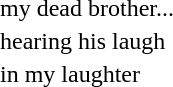<table style="text-align:left; margin: 1em auto 1em auto;" border="0">
<tr>
<td>my dead brother...</td>
</tr>
<tr>
<td>hearing his laugh</td>
</tr>
<tr>
<td>in my laughter</td>
</tr>
</table>
